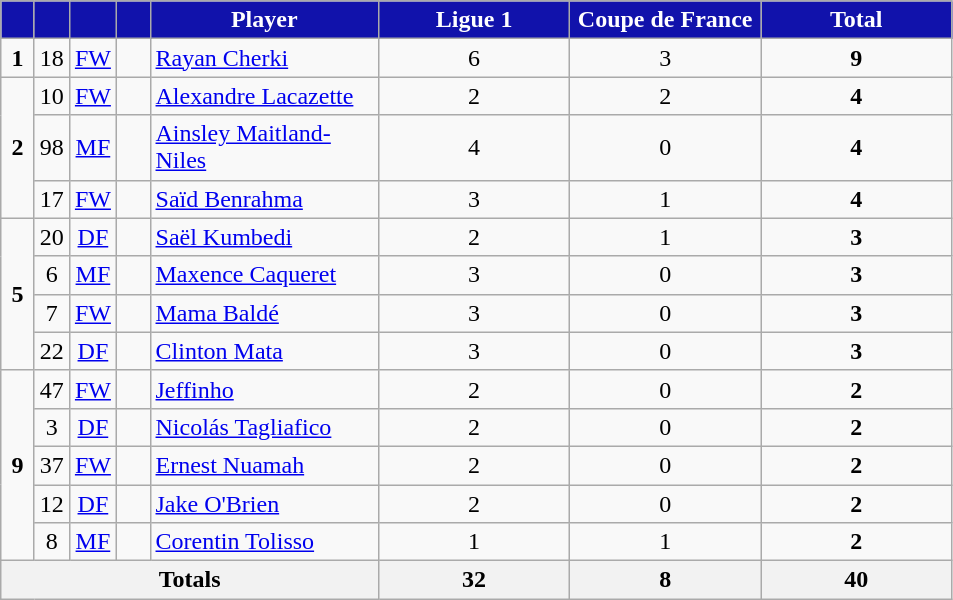<table class="wikitable"; style="text-align:center">
<tr>
<th style="background:#1112AB; color:white; width:15px"></th>
<th style="background:#1112AB; color:white; width:15px"></th>
<th style="background:#1112AB; color:white; width:15px"></th>
<th style="background:#1112AB; color:white; width:15px"></th>
<th style="background:#1112AB; color:white; width:145px">Player</th>
<th style="background:#1112AB; color:white; width:120px">Ligue 1</th>
<th style="background:#1112AB; color:white; width:120px">Coupe de France</th>
<th style="background:#1112AB; color:white; width:120px">Total</th>
</tr>
<tr>
<td><strong>1</strong></td>
<td>18</td>
<td><a href='#'>FW</a></td>
<td></td>
<td align=left><a href='#'>Rayan Cherki</a></td>
<td>6</td>
<td>3</td>
<td><strong>9</strong></td>
</tr>
<tr>
<td rowspan=3><strong>2</strong></td>
<td>10</td>
<td><a href='#'>FW</a></td>
<td></td>
<td align=left><a href='#'>Alexandre Lacazette</a></td>
<td>2</td>
<td>2</td>
<td><strong>4</strong></td>
</tr>
<tr>
<td>98</td>
<td><a href='#'>MF</a></td>
<td></td>
<td align=left><a href='#'>Ainsley Maitland-Niles</a></td>
<td>4</td>
<td>0</td>
<td><strong>4</strong></td>
</tr>
<tr>
<td>17</td>
<td><a href='#'>FW</a></td>
<td></td>
<td align=left><a href='#'>Saïd Benrahma</a></td>
<td>3</td>
<td>1</td>
<td><strong>4</strong></td>
</tr>
<tr>
<td rowspan=4><strong>5</strong></td>
<td>20</td>
<td><a href='#'>DF</a></td>
<td></td>
<td align=left><a href='#'>Saël Kumbedi</a></td>
<td>2</td>
<td>1</td>
<td><strong>3</strong></td>
</tr>
<tr>
<td>6</td>
<td><a href='#'>MF</a></td>
<td></td>
<td align=left><a href='#'>Maxence Caqueret</a></td>
<td>3</td>
<td>0</td>
<td><strong>3</strong></td>
</tr>
<tr>
<td>7</td>
<td><a href='#'>FW</a></td>
<td></td>
<td align=left><a href='#'>Mama Baldé</a></td>
<td>3</td>
<td>0</td>
<td><strong>3</strong></td>
</tr>
<tr>
<td>22</td>
<td><a href='#'>DF</a></td>
<td></td>
<td align=left><a href='#'>Clinton Mata</a></td>
<td>3</td>
<td>0</td>
<td><strong>3</strong></td>
</tr>
<tr>
<td rowspan=5><strong>9</strong></td>
<td>47</td>
<td><a href='#'>FW</a></td>
<td></td>
<td align=left><a href='#'>Jeffinho</a></td>
<td>2</td>
<td>0</td>
<td><strong>2</strong></td>
</tr>
<tr>
<td>3</td>
<td><a href='#'>DF</a></td>
<td></td>
<td align=left><a href='#'>Nicolás Tagliafico</a></td>
<td>2</td>
<td>0</td>
<td><strong>2</strong></td>
</tr>
<tr>
<td>37</td>
<td><a href='#'>FW</a></td>
<td></td>
<td align=left><a href='#'>Ernest Nuamah</a></td>
<td>2</td>
<td>0</td>
<td><strong>2</strong></td>
</tr>
<tr>
<td>12</td>
<td><a href='#'>DF</a></td>
<td></td>
<td align=left><a href='#'>Jake O'Brien</a></td>
<td>2</td>
<td>0</td>
<td><strong>2</strong></td>
</tr>
<tr>
<td>8</td>
<td><a href='#'>MF</a></td>
<td></td>
<td align=left><a href='#'>Corentin Tolisso</a></td>
<td>1</td>
<td>1</td>
<td><strong>2</strong></td>
</tr>
<tr>
<th colspan=5><strong>Totals</strong></th>
<th><strong>32</strong></th>
<th><strong>8</strong></th>
<th><strong>40</strong></th>
</tr>
</table>
